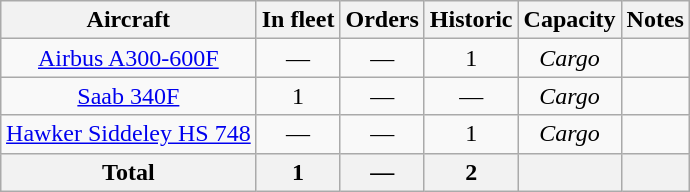<table class="wikitable" style="margin:0.5em auto">
<tr>
<th>Aircraft</th>
<th>In fleet</th>
<th>Orders</th>
<th>Historic</th>
<th>Capacity</th>
<th>Notes</th>
</tr>
<tr>
<td align=center><a href='#'>Airbus A300-600F</a></td>
<td align=center>—</td>
<td align=center>—</td>
<td align=center>1</td>
<td align=center><em>Cargo</em></td>
<td align=center></td>
</tr>
<tr>
<td align=center><a href='#'>Saab 340F</a></td>
<td align=center>1</td>
<td align=center>—</td>
<td align=center>—</td>
<td align=center><em>Cargo</em></td>
<td align=center></td>
</tr>
<tr>
<td align=center><a href='#'>Hawker Siddeley HS 748</a></td>
<td align=center>—</td>
<td align=center>—</td>
<td align=center>1</td>
<td align=center><em>Cargo</em></td>
<td align=center></td>
</tr>
<tr>
<th>Total</th>
<th>1</th>
<th>—</th>
<th>2</th>
<th></th>
<th></th>
</tr>
</table>
